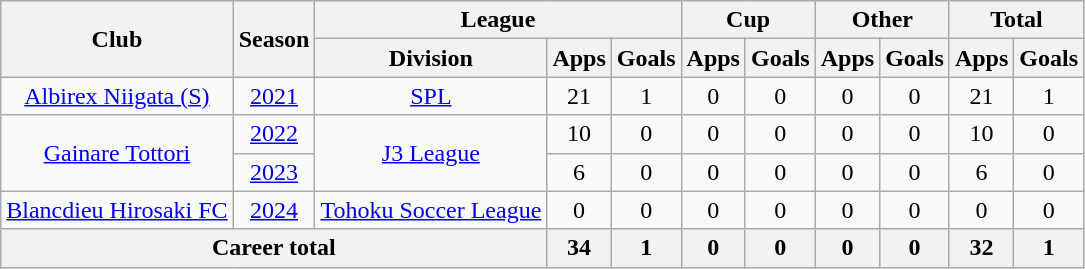<table class="wikitable" style="text-align: center">
<tr>
<th rowspan="2">Club</th>
<th rowspan="2">Season</th>
<th colspan="3">League</th>
<th colspan="2">Cup</th>
<th colspan="2">Other</th>
<th colspan="2">Total</th>
</tr>
<tr>
<th>Division</th>
<th>Apps</th>
<th>Goals</th>
<th>Apps</th>
<th>Goals</th>
<th>Apps</th>
<th>Goals</th>
<th>Apps</th>
<th>Goals</th>
</tr>
<tr>
<td><a href='#'>Albirex Niigata (S)</a></td>
<td><a href='#'>2021</a></td>
<td><a href='#'>SPL</a></td>
<td>21</td>
<td>1</td>
<td>0</td>
<td>0</td>
<td>0</td>
<td>0</td>
<td>21</td>
<td>1</td>
</tr>
<tr>
<td rowspan="2"><a href='#'>Gainare Tottori</a></td>
<td><a href='#'>2022</a></td>
<td rowspan="2"><a href='#'>J3 League</a></td>
<td>10</td>
<td>0</td>
<td>0</td>
<td>0</td>
<td>0</td>
<td>0</td>
<td>10</td>
<td>0</td>
</tr>
<tr>
<td><a href='#'>2023</a></td>
<td>6</td>
<td>0</td>
<td>0</td>
<td>0</td>
<td>0</td>
<td>0</td>
<td>6</td>
<td>0</td>
</tr>
<tr>
<td rowspan="1"><a href='#'>Blancdieu Hirosaki FC</a></td>
<td><a href='#'>2024</a></td>
<td rowspan="1"><a href='#'>Tohoku Soccer League</a></td>
<td>0</td>
<td>0</td>
<td>0</td>
<td>0</td>
<td>0</td>
<td>0</td>
<td>0</td>
<td>0</td>
</tr>
<tr>
<th colspan="3">Career total</th>
<th>34</th>
<th>1</th>
<th>0</th>
<th>0</th>
<th>0</th>
<th>0</th>
<th>32</th>
<th>1</th>
</tr>
</table>
